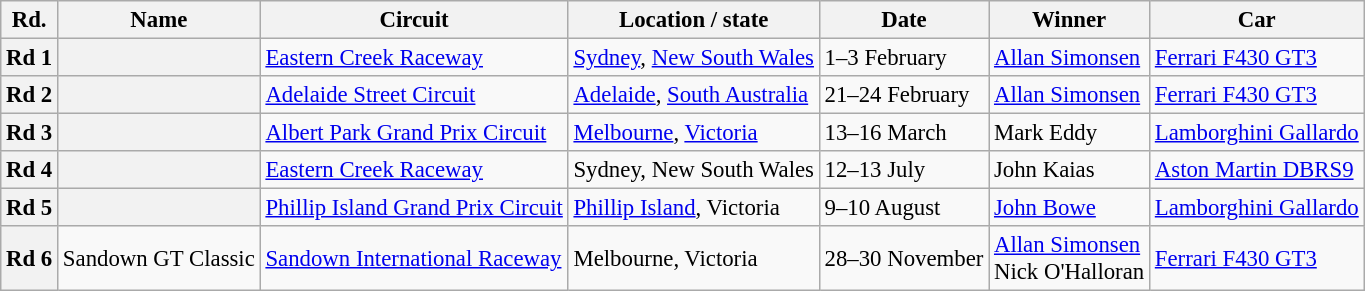<table class="wikitable" style="font-size: 95%;">
<tr>
<th>Rd.</th>
<th>Name</th>
<th>Circuit</th>
<th>Location / state</th>
<th>Date</th>
<th>Winner</th>
<th>Car</th>
</tr>
<tr>
<th>Rd 1</th>
<th></th>
<td><a href='#'>Eastern Creek Raceway</a></td>
<td><a href='#'>Sydney</a>, <a href='#'>New South Wales</a></td>
<td>1–3 February</td>
<td><a href='#'>Allan Simonsen</a></td>
<td><a href='#'>Ferrari F430 GT3</a></td>
</tr>
<tr>
<th>Rd 2</th>
<th></th>
<td><a href='#'>Adelaide Street Circuit</a></td>
<td><a href='#'>Adelaide</a>, <a href='#'>South Australia</a></td>
<td>21–24 February</td>
<td><a href='#'>Allan Simonsen</a></td>
<td><a href='#'>Ferrari F430 GT3</a></td>
</tr>
<tr>
<th>Rd 3</th>
<th></th>
<td><a href='#'>Albert Park Grand Prix Circuit</a></td>
<td><a href='#'>Melbourne</a>, <a href='#'>Victoria</a></td>
<td>13–16 March</td>
<td>Mark Eddy</td>
<td><a href='#'>Lamborghini Gallardo</a></td>
</tr>
<tr>
<th>Rd 4</th>
<th></th>
<td><a href='#'>Eastern Creek Raceway</a></td>
<td>Sydney, New South Wales</td>
<td>12–13 July</td>
<td>John Kaias</td>
<td><a href='#'>Aston Martin DBRS9</a></td>
</tr>
<tr>
<th>Rd 5</th>
<th></th>
<td><a href='#'>Phillip Island Grand Prix Circuit</a></td>
<td><a href='#'>Phillip Island</a>, Victoria</td>
<td>9–10 August</td>
<td><a href='#'>John Bowe</a></td>
<td><a href='#'>Lamborghini Gallardo</a></td>
</tr>
<tr>
<th>Rd 6</th>
<td>Sandown GT Classic</td>
<td><a href='#'>Sandown International Raceway</a></td>
<td>Melbourne, Victoria</td>
<td>28–30 November</td>
<td><a href='#'>Allan Simonsen</a><br>Nick O'Halloran</td>
<td><a href='#'>Ferrari F430 GT3</a></td>
</tr>
</table>
